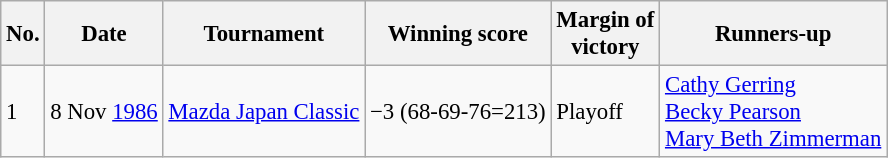<table class="wikitable" style="font-size:95%;">
<tr>
<th>No.</th>
<th>Date</th>
<th>Tournament</th>
<th>Winning score</th>
<th>Margin of<br>victory</th>
<th>Runners-up</th>
</tr>
<tr>
<td>1</td>
<td>8 Nov <a href='#'>1986</a></td>
<td><a href='#'>Mazda Japan Classic</a></td>
<td>−3 (68-69-76=213)</td>
<td>Playoff</td>
<td> <a href='#'>Cathy Gerring</a><br> <a href='#'>Becky Pearson</a><br> <a href='#'>Mary Beth Zimmerman</a></td>
</tr>
</table>
